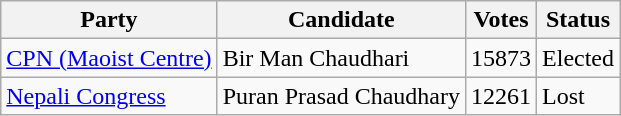<table class="wikitable">
<tr>
<th>Party</th>
<th>Candidate</th>
<th>Votes</th>
<th>Status</th>
</tr>
<tr>
<td><a href='#'>CPN (Maoist Centre)</a></td>
<td>Bir Man Chaudhari</td>
<td>15873</td>
<td>Elected</td>
</tr>
<tr>
<td><a href='#'>Nepali Congress</a></td>
<td>Puran Prasad Chaudhary</td>
<td>12261</td>
<td>Lost</td>
</tr>
</table>
